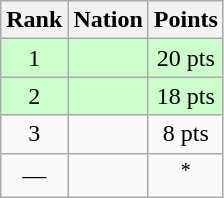<table class="wikitable sortable" style="text-align:center">
<tr>
<th>Rank</th>
<th>Nation</th>
<th>Points</th>
</tr>
<tr style="background-color:#ccffcc">
<td>1</td>
<td align=left></td>
<td>20 pts</td>
</tr>
<tr style="background-color:#ccffcc">
<td>2</td>
<td align=left></td>
<td>18 pts</td>
</tr>
<tr>
<td>3</td>
<td align=left></td>
<td>8 pts</td>
</tr>
<tr>
<td>—</td>
<td align=left></td>
<td><sup>*</sup></td>
</tr>
</table>
